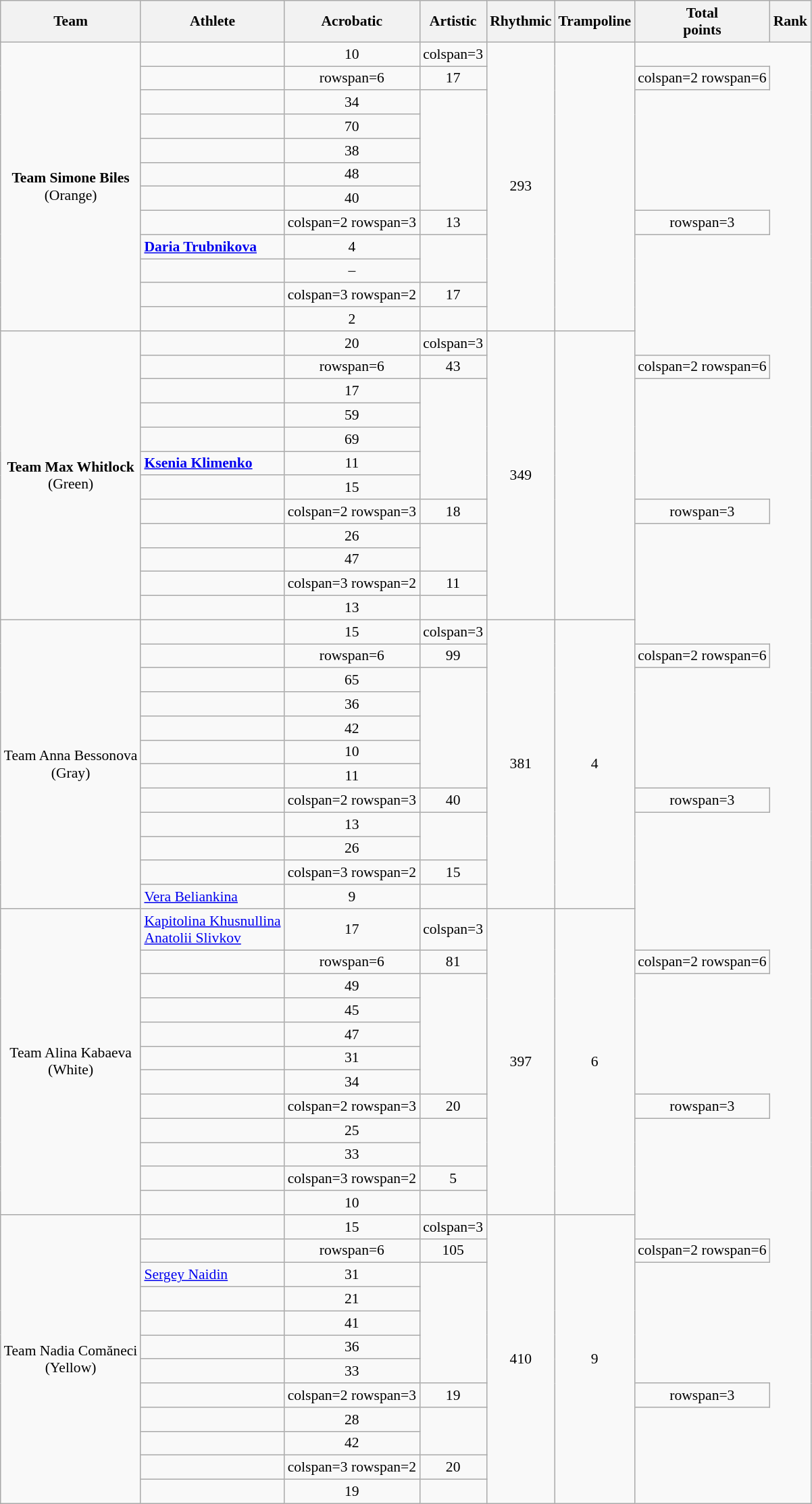<table class="wikitable" style="text-align:center;font-size:90%">
<tr>
<th>Team</th>
<th>Athlete</th>
<th>Acrobatic</th>
<th>Artistic</th>
<th>Rhythmic</th>
<th>Trampoline</th>
<th>Total<br>points</th>
<th>Rank</th>
</tr>
<tr>
<td rowspan=12><strong>Team Simone Biles</strong><br>(Orange)</td>
<td align=left><br></td>
<td>10</td>
<td>colspan=3 </td>
<td rowspan=12>293</td>
<td rowspan=12></td>
</tr>
<tr>
<td align=left></td>
<td>rowspan=6 </td>
<td>17</td>
<td>colspan=2 rowspan=6 </td>
</tr>
<tr>
<td align=left></td>
<td>34</td>
</tr>
<tr>
<td align=left></td>
<td>70</td>
</tr>
<tr>
<td align=left></td>
<td>38</td>
</tr>
<tr>
<td align=left></td>
<td>48</td>
</tr>
<tr>
<td align=left></td>
<td>40</td>
</tr>
<tr>
<td align=left></td>
<td>colspan=2 rowspan=3 </td>
<td>13</td>
<td>rowspan=3 </td>
</tr>
<tr>
<td align=left><strong><a href='#'>Daria Trubnikova</a></strong></td>
<td>4</td>
</tr>
<tr>
<td align=left></td>
<td>–</td>
</tr>
<tr>
<td align=left></td>
<td>colspan=3 rowspan=2 </td>
<td>17</td>
</tr>
<tr>
<td align=left></td>
<td>2</td>
</tr>
<tr>
<td rowspan=12><strong>Team Max Whitlock</strong><br>(Green)</td>
<td align=left><br></td>
<td>20</td>
<td>colspan=3 </td>
<td rowspan=12>349</td>
<td rowspan=12></td>
</tr>
<tr>
<td align=left></td>
<td>rowspan=6 </td>
<td>43</td>
<td>colspan=2 rowspan=6 </td>
</tr>
<tr>
<td align=left></td>
<td>17</td>
</tr>
<tr>
<td align=left></td>
<td>59</td>
</tr>
<tr>
<td align=left></td>
<td>69</td>
</tr>
<tr>
<td align=left><strong><a href='#'>Ksenia Klimenko</a></strong></td>
<td>11</td>
</tr>
<tr>
<td align=left></td>
<td>15</td>
</tr>
<tr>
<td align=left></td>
<td>colspan=2 rowspan=3 </td>
<td>18</td>
<td>rowspan=3 </td>
</tr>
<tr>
<td align=left></td>
<td>26</td>
</tr>
<tr>
<td align=left></td>
<td>47</td>
</tr>
<tr>
<td align=left></td>
<td>colspan=3 rowspan=2 </td>
<td>11</td>
</tr>
<tr>
<td align=left></td>
<td>13</td>
</tr>
<tr>
<td rowspan=12>Team Anna Bessonova<br>(Gray)</td>
<td align=left><br></td>
<td>15</td>
<td>colspan=3 </td>
<td rowspan=12>381</td>
<td rowspan=12>4</td>
</tr>
<tr>
<td align=left></td>
<td>rowspan=6 </td>
<td>99</td>
<td>colspan=2 rowspan=6 </td>
</tr>
<tr>
<td align=left></td>
<td>65</td>
</tr>
<tr>
<td align=left></td>
<td>36</td>
</tr>
<tr>
<td align=left></td>
<td>42</td>
</tr>
<tr>
<td align=left></td>
<td>10</td>
</tr>
<tr>
<td align=left></td>
<td>11</td>
</tr>
<tr>
<td align=left></td>
<td>colspan=2 rowspan=3 </td>
<td>40</td>
<td>rowspan=3 </td>
</tr>
<tr>
<td align=left></td>
<td>13</td>
</tr>
<tr>
<td align=left></td>
<td>26</td>
</tr>
<tr>
<td align=left></td>
<td>colspan=3 rowspan=2 </td>
<td>15</td>
</tr>
<tr>
<td align=left><a href='#'>Vera Beliankina</a></td>
<td>9</td>
</tr>
<tr>
<td rowspan=12>Team Alina Kabaeva<br>(White)</td>
<td align=left><a href='#'>Kapitolina Khusnullina</a><br><a href='#'>Anatolii Slivkov</a></td>
<td>17</td>
<td>colspan=3 </td>
<td rowspan=12>397</td>
<td rowspan=12>6</td>
</tr>
<tr>
<td align=left></td>
<td>rowspan=6 </td>
<td>81</td>
<td>colspan=2 rowspan=6 </td>
</tr>
<tr>
<td align=left></td>
<td>49</td>
</tr>
<tr>
<td align=left></td>
<td>45</td>
</tr>
<tr>
<td align=left></td>
<td>47</td>
</tr>
<tr>
<td align=left></td>
<td>31</td>
</tr>
<tr>
<td align=left></td>
<td>34</td>
</tr>
<tr>
<td align=left></td>
<td>colspan=2 rowspan=3 </td>
<td>20</td>
<td>rowspan=3 </td>
</tr>
<tr>
<td align=left></td>
<td>25</td>
</tr>
<tr>
<td align=left></td>
<td>33</td>
</tr>
<tr>
<td align=left></td>
<td>colspan=3 rowspan=2 </td>
<td>5</td>
</tr>
<tr>
<td align=left></td>
<td>10</td>
</tr>
<tr>
<td rowspan=12>Team Nadia Comăneci<br>(Yellow)</td>
<td align=left><br></td>
<td>15</td>
<td>colspan=3 </td>
<td rowspan=12>410</td>
<td rowspan=12>9</td>
</tr>
<tr>
<td align=left></td>
<td>rowspan=6 </td>
<td>105</td>
<td>colspan=2 rowspan=6 </td>
</tr>
<tr>
<td align=left><a href='#'>Sergey Naidin</a></td>
<td>31</td>
</tr>
<tr>
<td align=left></td>
<td>21</td>
</tr>
<tr>
<td align=left></td>
<td>41</td>
</tr>
<tr>
<td align=left></td>
<td>36</td>
</tr>
<tr>
<td align=left></td>
<td>33</td>
</tr>
<tr>
<td align=left></td>
<td>colspan=2 rowspan=3 </td>
<td>19</td>
<td>rowspan=3 </td>
</tr>
<tr>
<td align=left></td>
<td>28</td>
</tr>
<tr>
<td align=left></td>
<td>42</td>
</tr>
<tr>
<td align=left></td>
<td>colspan=3 rowspan=2 </td>
<td>20</td>
</tr>
<tr>
<td align=left></td>
<td>19</td>
</tr>
</table>
